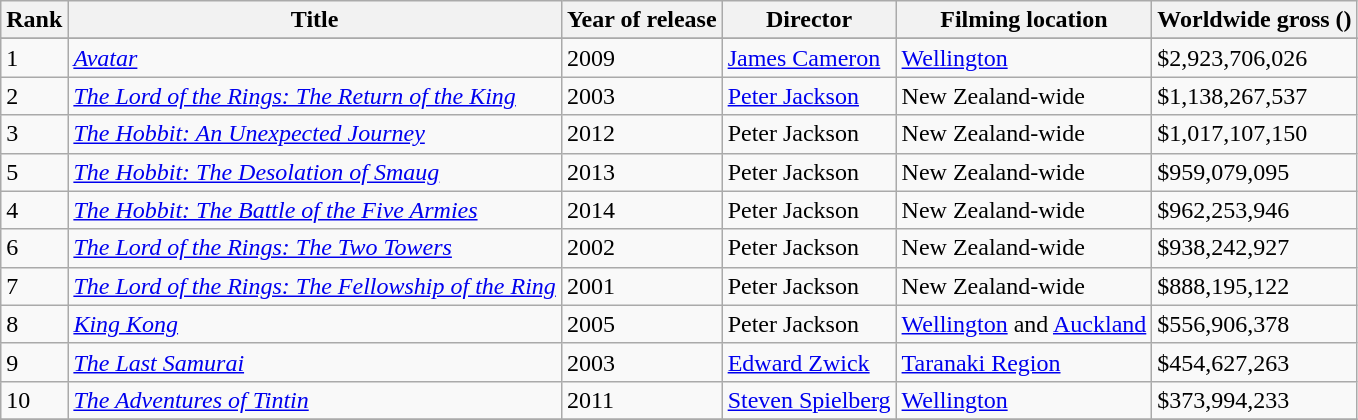<table class="wikitable sortable">
<tr>
<th>Rank</th>
<th>Title</th>
<th>Year of release</th>
<th>Director</th>
<th>Filming location</th>
<th>Worldwide gross ()</th>
</tr>
<tr>
</tr>
<tr>
<td>1</td>
<td><em><a href='#'>Avatar</a></em></td>
<td>2009</td>
<td><a href='#'>James Cameron</a></td>
<td><a href='#'>Wellington</a></td>
<td>$2,923,706,026</td>
</tr>
<tr>
<td>2</td>
<td><em><a href='#'>The Lord of the Rings: The Return of the King</a></em></td>
<td>2003</td>
<td><a href='#'>Peter Jackson</a></td>
<td>New Zealand-wide</td>
<td>$1,138,267,537</td>
</tr>
<tr>
<td>3</td>
<td><em><a href='#'>The Hobbit: An Unexpected Journey</a></em></td>
<td>2012</td>
<td>Peter Jackson</td>
<td>New Zealand-wide</td>
<td>$1,017,107,150</td>
</tr>
<tr>
<td>5</td>
<td><em><a href='#'>The Hobbit: The Desolation of Smaug</a></em></td>
<td>2013</td>
<td>Peter Jackson</td>
<td>New Zealand-wide</td>
<td>$959,079,095</td>
</tr>
<tr>
<td>4</td>
<td><em><a href='#'>The Hobbit: The Battle of the Five Armies</a></em></td>
<td>2014</td>
<td>Peter Jackson</td>
<td>New Zealand-wide</td>
<td>$962,253,946</td>
</tr>
<tr>
<td>6</td>
<td><em><a href='#'>The Lord of the Rings: The Two Towers</a></em></td>
<td>2002</td>
<td>Peter Jackson</td>
<td>New Zealand-wide</td>
<td>$938,242,927</td>
</tr>
<tr>
<td>7</td>
<td><em><a href='#'>The Lord of the Rings: The Fellowship of the Ring</a></em></td>
<td>2001</td>
<td>Peter Jackson</td>
<td>New Zealand-wide</td>
<td>$888,195,122</td>
</tr>
<tr>
<td>8</td>
<td><em><a href='#'>King Kong</a></em></td>
<td>2005</td>
<td>Peter Jackson</td>
<td><a href='#'>Wellington</a> and <a href='#'>Auckland</a></td>
<td>$556,906,378</td>
</tr>
<tr>
<td>9</td>
<td><em><a href='#'>The Last Samurai</a></em></td>
<td>2003</td>
<td><a href='#'>Edward Zwick</a></td>
<td><a href='#'>Taranaki Region</a></td>
<td>$454,627,263</td>
</tr>
<tr>
<td>10</td>
<td><em><a href='#'>The Adventures of Tintin</a></em></td>
<td>2011</td>
<td><a href='#'>Steven Spielberg</a></td>
<td><a href='#'>Wellington</a></td>
<td>$373,994,233</td>
</tr>
<tr>
</tr>
</table>
